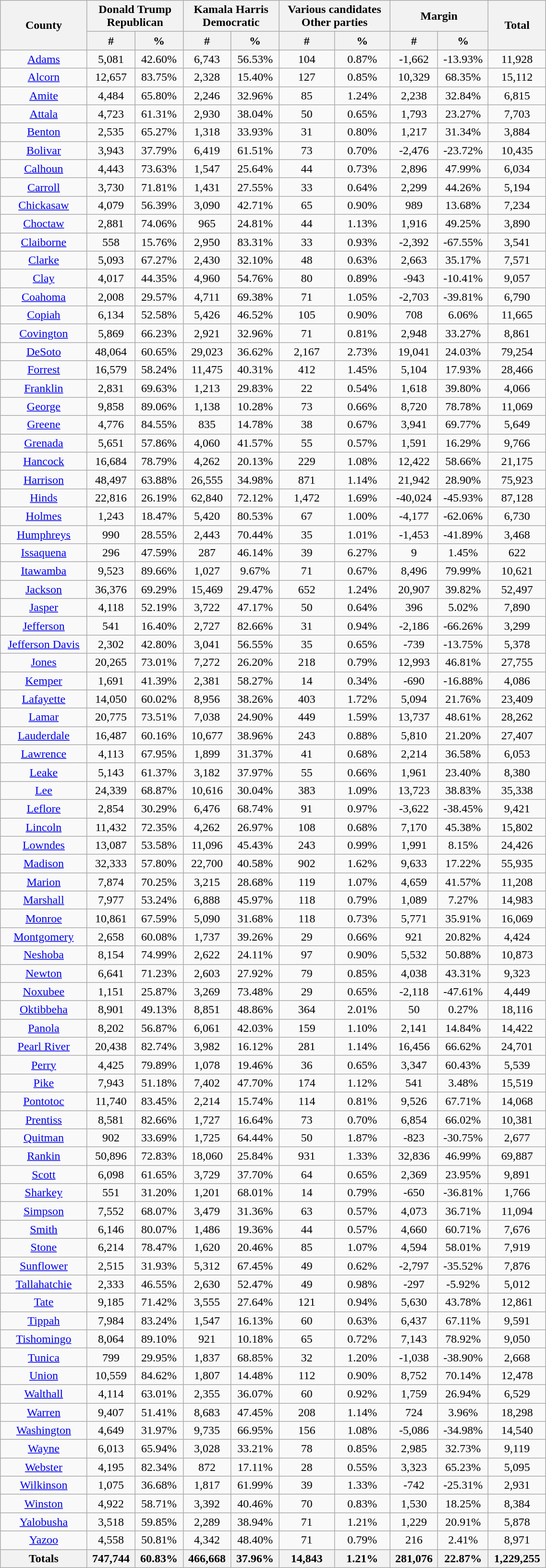<table width="60%" class="wikitable sortable">
<tr>
<th rowspan="2">County</th>
<th colspan="2">Donald Trump<br>Republican</th>
<th colspan="2">Kamala Harris<br>Democratic</th>
<th colspan="2">Various candidates<br>Other parties</th>
<th colspan="2">Margin</th>
<th rowspan="2">Total</th>
</tr>
<tr>
<th style="text-align:center;" data-sort-type="number">#</th>
<th style="text-align:center;" data-sort-type="number">%</th>
<th style="text-align:center;" data-sort-type="number">#</th>
<th style="text-align:center;" data-sort-type="number">%</th>
<th style="text-align:center;" data-sort-type="number">#</th>
<th style="text-align:center;" data-sort-type="number">%</th>
<th style="text-align:center;" data-sort-type="number">#</th>
<th style="text-align:center;" data-sort-type="number">%</th>
</tr>
<tr style="text-align:center;">
<td><a href='#'>Adams</a></td>
<td>5,081</td>
<td>42.60%</td>
<td>6,743</td>
<td>56.53%</td>
<td>104</td>
<td>0.87%</td>
<td>-1,662</td>
<td>-13.93%</td>
<td>11,928</td>
</tr>
<tr style="text-align:center;">
<td><a href='#'>Alcorn</a></td>
<td>12,657</td>
<td>83.75%</td>
<td>2,328</td>
<td>15.40%</td>
<td>127</td>
<td>0.85%</td>
<td>10,329</td>
<td>68.35%</td>
<td>15,112</td>
</tr>
<tr style="text-align:center;">
<td><a href='#'>Amite</a></td>
<td>4,484</td>
<td>65.80%</td>
<td>2,246</td>
<td>32.96%</td>
<td>85</td>
<td>1.24%</td>
<td>2,238</td>
<td>32.84%</td>
<td>6,815</td>
</tr>
<tr style="text-align:center;">
<td><a href='#'>Attala</a></td>
<td>4,723</td>
<td>61.31%</td>
<td>2,930</td>
<td>38.04%</td>
<td>50</td>
<td>0.65%</td>
<td>1,793</td>
<td>23.27%</td>
<td>7,703</td>
</tr>
<tr style="text-align:center;">
<td><a href='#'>Benton</a></td>
<td>2,535</td>
<td>65.27%</td>
<td>1,318</td>
<td>33.93%</td>
<td>31</td>
<td>0.80%</td>
<td>1,217</td>
<td>31.34%</td>
<td>3,884</td>
</tr>
<tr style="text-align:center;">
<td><a href='#'>Bolivar</a></td>
<td>3,943</td>
<td>37.79%</td>
<td>6,419</td>
<td>61.51%</td>
<td>73</td>
<td>0.70%</td>
<td>-2,476</td>
<td>-23.72%</td>
<td>10,435</td>
</tr>
<tr style="text-align:center;">
<td><a href='#'>Calhoun</a></td>
<td>4,443</td>
<td>73.63%</td>
<td>1,547</td>
<td>25.64%</td>
<td>44</td>
<td>0.73%</td>
<td>2,896</td>
<td>47.99%</td>
<td>6,034</td>
</tr>
<tr style="text-align:center;">
<td><a href='#'>Carroll</a></td>
<td>3,730</td>
<td>71.81%</td>
<td>1,431</td>
<td>27.55%</td>
<td>33</td>
<td>0.64%</td>
<td>2,299</td>
<td>44.26%</td>
<td>5,194</td>
</tr>
<tr style="text-align:center;">
<td><a href='#'>Chickasaw</a></td>
<td>4,079</td>
<td>56.39%</td>
<td>3,090</td>
<td>42.71%</td>
<td>65</td>
<td>0.90%</td>
<td>989</td>
<td>13.68%</td>
<td>7,234</td>
</tr>
<tr style="text-align:center;">
<td><a href='#'>Choctaw</a></td>
<td>2,881</td>
<td>74.06%</td>
<td>965</td>
<td>24.81%</td>
<td>44</td>
<td>1.13%</td>
<td>1,916</td>
<td>49.25%</td>
<td>3,890</td>
</tr>
<tr style="text-align:center;">
<td><a href='#'>Claiborne</a></td>
<td>558</td>
<td>15.76%</td>
<td>2,950</td>
<td>83.31%</td>
<td>33</td>
<td>0.93%</td>
<td>-2,392</td>
<td>-67.55%</td>
<td>3,541</td>
</tr>
<tr style="text-align:center;">
<td><a href='#'>Clarke</a></td>
<td>5,093</td>
<td>67.27%</td>
<td>2,430</td>
<td>32.10%</td>
<td>48</td>
<td>0.63%</td>
<td>2,663</td>
<td>35.17%</td>
<td>7,571</td>
</tr>
<tr style="text-align:center;">
<td><a href='#'>Clay</a></td>
<td>4,017</td>
<td>44.35%</td>
<td>4,960</td>
<td>54.76%</td>
<td>80</td>
<td>0.89%</td>
<td>-943</td>
<td>-10.41%</td>
<td>9,057</td>
</tr>
<tr style="text-align:center;">
<td><a href='#'>Coahoma</a></td>
<td>2,008</td>
<td>29.57%</td>
<td>4,711</td>
<td>69.38%</td>
<td>71</td>
<td>1.05%</td>
<td>-2,703</td>
<td>-39.81%</td>
<td>6,790</td>
</tr>
<tr style="text-align:center;">
<td><a href='#'>Copiah</a></td>
<td>6,134</td>
<td>52.58%</td>
<td>5,426</td>
<td>46.52%</td>
<td>105</td>
<td>0.90%</td>
<td>708</td>
<td>6.06%</td>
<td>11,665</td>
</tr>
<tr style="text-align:center;">
<td><a href='#'>Covington</a></td>
<td>5,869</td>
<td>66.23%</td>
<td>2,921</td>
<td>32.96%</td>
<td>71</td>
<td>0.81%</td>
<td>2,948</td>
<td>33.27%</td>
<td>8,861</td>
</tr>
<tr style="text-align:center;">
<td><a href='#'>DeSoto</a></td>
<td>48,064</td>
<td>60.65%</td>
<td>29,023</td>
<td>36.62%</td>
<td>2,167</td>
<td>2.73%</td>
<td>19,041</td>
<td>24.03%</td>
<td>79,254</td>
</tr>
<tr style="text-align:center;">
<td><a href='#'>Forrest</a></td>
<td>16,579</td>
<td>58.24%</td>
<td>11,475</td>
<td>40.31%</td>
<td>412</td>
<td>1.45%</td>
<td>5,104</td>
<td>17.93%</td>
<td>28,466</td>
</tr>
<tr style="text-align:center;">
<td><a href='#'>Franklin</a></td>
<td>2,831</td>
<td>69.63%</td>
<td>1,213</td>
<td>29.83%</td>
<td>22</td>
<td>0.54%</td>
<td>1,618</td>
<td>39.80%</td>
<td>4,066</td>
</tr>
<tr style="text-align:center;">
<td><a href='#'>George</a></td>
<td>9,858</td>
<td>89.06%</td>
<td>1,138</td>
<td>10.28%</td>
<td>73</td>
<td>0.66%</td>
<td>8,720</td>
<td>78.78%</td>
<td>11,069</td>
</tr>
<tr style="text-align:center;">
<td><a href='#'>Greene</a></td>
<td>4,776</td>
<td>84.55%</td>
<td>835</td>
<td>14.78%</td>
<td>38</td>
<td>0.67%</td>
<td>3,941</td>
<td>69.77%</td>
<td>5,649</td>
</tr>
<tr style="text-align:center;">
<td><a href='#'>Grenada</a></td>
<td>5,651</td>
<td>57.86%</td>
<td>4,060</td>
<td>41.57%</td>
<td>55</td>
<td>0.57%</td>
<td>1,591</td>
<td>16.29%</td>
<td>9,766</td>
</tr>
<tr style="text-align:center;">
<td><a href='#'>Hancock</a></td>
<td>16,684</td>
<td>78.79%</td>
<td>4,262</td>
<td>20.13%</td>
<td>229</td>
<td>1.08%</td>
<td>12,422</td>
<td>58.66%</td>
<td>21,175</td>
</tr>
<tr style="text-align:center;">
<td><a href='#'>Harrison</a></td>
<td>48,497</td>
<td>63.88%</td>
<td>26,555</td>
<td>34.98%</td>
<td>871</td>
<td>1.14%</td>
<td>21,942</td>
<td>28.90%</td>
<td>75,923</td>
</tr>
<tr style="text-align:center;">
<td><a href='#'>Hinds</a></td>
<td>22,816</td>
<td>26.19%</td>
<td>62,840</td>
<td>72.12%</td>
<td>1,472</td>
<td>1.69%</td>
<td>-40,024</td>
<td>-45.93%</td>
<td>87,128</td>
</tr>
<tr style="text-align:center;">
<td><a href='#'>Holmes</a></td>
<td>1,243</td>
<td>18.47%</td>
<td>5,420</td>
<td>80.53%</td>
<td>67</td>
<td>1.00%</td>
<td>-4,177</td>
<td>-62.06%</td>
<td>6,730</td>
</tr>
<tr style="text-align:center;">
<td><a href='#'>Humphreys</a></td>
<td>990</td>
<td>28.55%</td>
<td>2,443</td>
<td>70.44%</td>
<td>35</td>
<td>1.01%</td>
<td>-1,453</td>
<td>-41.89%</td>
<td>3,468</td>
</tr>
<tr style="text-align:center;">
<td><a href='#'>Issaquena</a></td>
<td>296</td>
<td>47.59%</td>
<td>287</td>
<td>46.14%</td>
<td>39</td>
<td>6.27%</td>
<td>9</td>
<td>1.45%</td>
<td>622</td>
</tr>
<tr style="text-align:center;">
<td><a href='#'>Itawamba</a></td>
<td>9,523</td>
<td>89.66%</td>
<td>1,027</td>
<td>9.67%</td>
<td>71</td>
<td>0.67%</td>
<td>8,496</td>
<td>79.99%</td>
<td>10,621</td>
</tr>
<tr style="text-align:center;">
<td><a href='#'>Jackson</a></td>
<td>36,376</td>
<td>69.29%</td>
<td>15,469</td>
<td>29.47%</td>
<td>652</td>
<td>1.24%</td>
<td>20,907</td>
<td>39.82%</td>
<td>52,497</td>
</tr>
<tr style="text-align:center;">
<td><a href='#'>Jasper</a></td>
<td>4,118</td>
<td>52.19%</td>
<td>3,722</td>
<td>47.17%</td>
<td>50</td>
<td>0.64%</td>
<td>396</td>
<td>5.02%</td>
<td>7,890</td>
</tr>
<tr style="text-align:center;">
<td><a href='#'>Jefferson</a></td>
<td>541</td>
<td>16.40%</td>
<td>2,727</td>
<td>82.66%</td>
<td>31</td>
<td>0.94%</td>
<td>-2,186</td>
<td>-66.26%</td>
<td>3,299</td>
</tr>
<tr style="text-align:center;">
<td><a href='#'>Jefferson Davis</a></td>
<td>2,302</td>
<td>42.80%</td>
<td>3,041</td>
<td>56.55%</td>
<td>35</td>
<td>0.65%</td>
<td>-739</td>
<td>-13.75%</td>
<td>5,378</td>
</tr>
<tr style="text-align:center;">
<td><a href='#'>Jones</a></td>
<td>20,265</td>
<td>73.01%</td>
<td>7,272</td>
<td>26.20%</td>
<td>218</td>
<td>0.79%</td>
<td>12,993</td>
<td>46.81%</td>
<td>27,755</td>
</tr>
<tr style="text-align:center;">
<td><a href='#'>Kemper</a></td>
<td>1,691</td>
<td>41.39%</td>
<td>2,381</td>
<td>58.27%</td>
<td>14</td>
<td>0.34%</td>
<td>-690</td>
<td>-16.88%</td>
<td>4,086</td>
</tr>
<tr style="text-align:center;">
<td><a href='#'>Lafayette</a></td>
<td>14,050</td>
<td>60.02%</td>
<td>8,956</td>
<td>38.26%</td>
<td>403</td>
<td>1.72%</td>
<td>5,094</td>
<td>21.76%</td>
<td>23,409</td>
</tr>
<tr style="text-align:center;">
<td><a href='#'>Lamar</a></td>
<td>20,775</td>
<td>73.51%</td>
<td>7,038</td>
<td>24.90%</td>
<td>449</td>
<td>1.59%</td>
<td>13,737</td>
<td>48.61%</td>
<td>28,262</td>
</tr>
<tr style="text-align:center;">
<td><a href='#'>Lauderdale</a></td>
<td>16,487</td>
<td>60.16%</td>
<td>10,677</td>
<td>38.96%</td>
<td>243</td>
<td>0.88%</td>
<td>5,810</td>
<td>21.20%</td>
<td>27,407</td>
</tr>
<tr style="text-align:center;">
<td><a href='#'>Lawrence</a></td>
<td>4,113</td>
<td>67.95%</td>
<td>1,899</td>
<td>31.37%</td>
<td>41</td>
<td>0.68%</td>
<td>2,214</td>
<td>36.58%</td>
<td>6,053</td>
</tr>
<tr style="text-align:center;">
<td><a href='#'>Leake</a></td>
<td>5,143</td>
<td>61.37%</td>
<td>3,182</td>
<td>37.97%</td>
<td>55</td>
<td>0.66%</td>
<td>1,961</td>
<td>23.40%</td>
<td>8,380</td>
</tr>
<tr style="text-align:center;">
<td><a href='#'>Lee</a></td>
<td>24,339</td>
<td>68.87%</td>
<td>10,616</td>
<td>30.04%</td>
<td>383</td>
<td>1.09%</td>
<td>13,723</td>
<td>38.83%</td>
<td>35,338</td>
</tr>
<tr style="text-align:center;">
<td><a href='#'>Leflore</a></td>
<td>2,854</td>
<td>30.29%</td>
<td>6,476</td>
<td>68.74%</td>
<td>91</td>
<td>0.97%</td>
<td>-3,622</td>
<td>-38.45%</td>
<td>9,421</td>
</tr>
<tr style="text-align:center;">
<td><a href='#'>Lincoln</a></td>
<td>11,432</td>
<td>72.35%</td>
<td>4,262</td>
<td>26.97%</td>
<td>108</td>
<td>0.68%</td>
<td>7,170</td>
<td>45.38%</td>
<td>15,802</td>
</tr>
<tr style="text-align:center;">
<td><a href='#'>Lowndes</a></td>
<td>13,087</td>
<td>53.58%</td>
<td>11,096</td>
<td>45.43%</td>
<td>243</td>
<td>0.99%</td>
<td>1,991</td>
<td>8.15%</td>
<td>24,426</td>
</tr>
<tr style="text-align:center;">
<td><a href='#'>Madison</a></td>
<td>32,333</td>
<td>57.80%</td>
<td>22,700</td>
<td>40.58%</td>
<td>902</td>
<td>1.62%</td>
<td>9,633</td>
<td>17.22%</td>
<td>55,935</td>
</tr>
<tr style="text-align:center;">
<td><a href='#'>Marion</a></td>
<td>7,874</td>
<td>70.25%</td>
<td>3,215</td>
<td>28.68%</td>
<td>119</td>
<td>1.07%</td>
<td>4,659</td>
<td>41.57%</td>
<td>11,208</td>
</tr>
<tr style="text-align:center;">
<td><a href='#'>Marshall</a></td>
<td>7,977</td>
<td>53.24%</td>
<td>6,888</td>
<td>45.97%</td>
<td>118</td>
<td>0.79%</td>
<td>1,089</td>
<td>7.27%</td>
<td>14,983</td>
</tr>
<tr style="text-align:center;">
<td><a href='#'>Monroe</a></td>
<td>10,861</td>
<td>67.59%</td>
<td>5,090</td>
<td>31.68%</td>
<td>118</td>
<td>0.73%</td>
<td>5,771</td>
<td>35.91%</td>
<td>16,069</td>
</tr>
<tr style="text-align:center;">
<td><a href='#'>Montgomery</a></td>
<td>2,658</td>
<td>60.08%</td>
<td>1,737</td>
<td>39.26%</td>
<td>29</td>
<td>0.66%</td>
<td>921</td>
<td>20.82%</td>
<td>4,424</td>
</tr>
<tr style="text-align:center;">
<td><a href='#'>Neshoba</a></td>
<td>8,154</td>
<td>74.99%</td>
<td>2,622</td>
<td>24.11%</td>
<td>97</td>
<td>0.90%</td>
<td>5,532</td>
<td>50.88%</td>
<td>10,873</td>
</tr>
<tr style="text-align:center;">
<td><a href='#'>Newton</a></td>
<td>6,641</td>
<td>71.23%</td>
<td>2,603</td>
<td>27.92%</td>
<td>79</td>
<td>0.85%</td>
<td>4,038</td>
<td>43.31%</td>
<td>9,323</td>
</tr>
<tr style="text-align:center;">
<td><a href='#'>Noxubee</a></td>
<td>1,151</td>
<td>25.87%</td>
<td>3,269</td>
<td>73.48%</td>
<td>29</td>
<td>0.65%</td>
<td>-2,118</td>
<td>-47.61%</td>
<td>4,449</td>
</tr>
<tr style="text-align:center;">
<td><a href='#'>Oktibbeha</a></td>
<td>8,901</td>
<td>49.13%</td>
<td>8,851</td>
<td>48.86%</td>
<td>364</td>
<td>2.01%</td>
<td>50</td>
<td>0.27%</td>
<td>18,116</td>
</tr>
<tr style="text-align:center;">
<td><a href='#'>Panola</a></td>
<td>8,202</td>
<td>56.87%</td>
<td>6,061</td>
<td>42.03%</td>
<td>159</td>
<td>1.10%</td>
<td>2,141</td>
<td>14.84%</td>
<td>14,422</td>
</tr>
<tr style="text-align:center;">
<td><a href='#'>Pearl River</a></td>
<td>20,438</td>
<td>82.74%</td>
<td>3,982</td>
<td>16.12%</td>
<td>281</td>
<td>1.14%</td>
<td>16,456</td>
<td>66.62%</td>
<td>24,701</td>
</tr>
<tr style="text-align:center;">
<td><a href='#'>Perry</a></td>
<td>4,425</td>
<td>79.89%</td>
<td>1,078</td>
<td>19.46%</td>
<td>36</td>
<td>0.65%</td>
<td>3,347</td>
<td>60.43%</td>
<td>5,539</td>
</tr>
<tr style="text-align:center;">
<td><a href='#'>Pike</a></td>
<td>7,943</td>
<td>51.18%</td>
<td>7,402</td>
<td>47.70%</td>
<td>174</td>
<td>1.12%</td>
<td>541</td>
<td>3.48%</td>
<td>15,519</td>
</tr>
<tr style="text-align:center;">
<td><a href='#'>Pontotoc</a></td>
<td>11,740</td>
<td>83.45%</td>
<td>2,214</td>
<td>15.74%</td>
<td>114</td>
<td>0.81%</td>
<td>9,526</td>
<td>67.71%</td>
<td>14,068</td>
</tr>
<tr style="text-align:center;">
<td><a href='#'>Prentiss</a></td>
<td>8,581</td>
<td>82.66%</td>
<td>1,727</td>
<td>16.64%</td>
<td>73</td>
<td>0.70%</td>
<td>6,854</td>
<td>66.02%</td>
<td>10,381</td>
</tr>
<tr style="text-align:center;">
<td><a href='#'>Quitman</a></td>
<td>902</td>
<td>33.69%</td>
<td>1,725</td>
<td>64.44%</td>
<td>50</td>
<td>1.87%</td>
<td>-823</td>
<td>-30.75%</td>
<td>2,677</td>
</tr>
<tr style="text-align:center;">
<td><a href='#'>Rankin</a></td>
<td>50,896</td>
<td>72.83%</td>
<td>18,060</td>
<td>25.84%</td>
<td>931</td>
<td>1.33%</td>
<td>32,836</td>
<td>46.99%</td>
<td>69,887</td>
</tr>
<tr style="text-align:center;">
<td><a href='#'>Scott</a></td>
<td>6,098</td>
<td>61.65%</td>
<td>3,729</td>
<td>37.70%</td>
<td>64</td>
<td>0.65%</td>
<td>2,369</td>
<td>23.95%</td>
<td>9,891</td>
</tr>
<tr style="text-align:center;">
<td><a href='#'>Sharkey</a></td>
<td>551</td>
<td>31.20%</td>
<td>1,201</td>
<td>68.01%</td>
<td>14</td>
<td>0.79%</td>
<td>-650</td>
<td>-36.81%</td>
<td>1,766</td>
</tr>
<tr style="text-align:center;">
<td><a href='#'>Simpson</a></td>
<td>7,552</td>
<td>68.07%</td>
<td>3,479</td>
<td>31.36%</td>
<td>63</td>
<td>0.57%</td>
<td>4,073</td>
<td>36.71%</td>
<td>11,094</td>
</tr>
<tr style="text-align:center;">
<td><a href='#'>Smith</a></td>
<td>6,146</td>
<td>80.07%</td>
<td>1,486</td>
<td>19.36%</td>
<td>44</td>
<td>0.57%</td>
<td>4,660</td>
<td>60.71%</td>
<td>7,676</td>
</tr>
<tr style="text-align:center;">
<td><a href='#'>Stone</a></td>
<td>6,214</td>
<td>78.47%</td>
<td>1,620</td>
<td>20.46%</td>
<td>85</td>
<td>1.07%</td>
<td>4,594</td>
<td>58.01%</td>
<td>7,919</td>
</tr>
<tr style="text-align:center;">
<td><a href='#'>Sunflower</a></td>
<td>2,515</td>
<td>31.93%</td>
<td>5,312</td>
<td>67.45%</td>
<td>49</td>
<td>0.62%</td>
<td>-2,797</td>
<td>-35.52%</td>
<td>7,876</td>
</tr>
<tr style="text-align:center;">
<td><a href='#'>Tallahatchie</a></td>
<td>2,333</td>
<td>46.55%</td>
<td>2,630</td>
<td>52.47%</td>
<td>49</td>
<td>0.98%</td>
<td>-297</td>
<td>-5.92%</td>
<td>5,012</td>
</tr>
<tr style="text-align:center;">
<td><a href='#'>Tate</a></td>
<td>9,185</td>
<td>71.42%</td>
<td>3,555</td>
<td>27.64%</td>
<td>121</td>
<td>0.94%</td>
<td>5,630</td>
<td>43.78%</td>
<td>12,861</td>
</tr>
<tr style="text-align:center;">
<td><a href='#'>Tippah</a></td>
<td>7,984</td>
<td>83.24%</td>
<td>1,547</td>
<td>16.13%</td>
<td>60</td>
<td>0.63%</td>
<td>6,437</td>
<td>67.11%</td>
<td>9,591</td>
</tr>
<tr style="text-align:center;">
<td><a href='#'>Tishomingo</a></td>
<td>8,064</td>
<td>89.10%</td>
<td>921</td>
<td>10.18%</td>
<td>65</td>
<td>0.72%</td>
<td>7,143</td>
<td>78.92%</td>
<td>9,050</td>
</tr>
<tr style="text-align:center;">
<td><a href='#'>Tunica</a></td>
<td>799</td>
<td>29.95%</td>
<td>1,837</td>
<td>68.85%</td>
<td>32</td>
<td>1.20%</td>
<td>-1,038</td>
<td>-38.90%</td>
<td>2,668</td>
</tr>
<tr style="text-align:center;">
<td><a href='#'>Union</a></td>
<td>10,559</td>
<td>84.62%</td>
<td>1,807</td>
<td>14.48%</td>
<td>112</td>
<td>0.90%</td>
<td>8,752</td>
<td>70.14%</td>
<td>12,478</td>
</tr>
<tr style="text-align:center;">
<td><a href='#'>Walthall</a></td>
<td>4,114</td>
<td>63.01%</td>
<td>2,355</td>
<td>36.07%</td>
<td>60</td>
<td>0.92%</td>
<td>1,759</td>
<td>26.94%</td>
<td>6,529</td>
</tr>
<tr style="text-align:center;">
<td><a href='#'>Warren</a></td>
<td>9,407</td>
<td>51.41%</td>
<td>8,683</td>
<td>47.45%</td>
<td>208</td>
<td>1.14%</td>
<td>724</td>
<td>3.96%</td>
<td>18,298</td>
</tr>
<tr style="text-align:center;">
<td><a href='#'>Washington</a></td>
<td>4,649</td>
<td>31.97%</td>
<td>9,735</td>
<td>66.95%</td>
<td>156</td>
<td>1.08%</td>
<td>-5,086</td>
<td>-34.98%</td>
<td>14,540</td>
</tr>
<tr style="text-align:center;">
<td><a href='#'>Wayne</a></td>
<td>6,013</td>
<td>65.94%</td>
<td>3,028</td>
<td>33.21%</td>
<td>78</td>
<td>0.85%</td>
<td>2,985</td>
<td>32.73%</td>
<td>9,119</td>
</tr>
<tr style="text-align:center;">
<td><a href='#'>Webster</a></td>
<td>4,195</td>
<td>82.34%</td>
<td>872</td>
<td>17.11%</td>
<td>28</td>
<td>0.55%</td>
<td>3,323</td>
<td>65.23%</td>
<td>5,095</td>
</tr>
<tr style="text-align:center;">
<td><a href='#'>Wilkinson</a></td>
<td>1,075</td>
<td>36.68%</td>
<td>1,817</td>
<td>61.99%</td>
<td>39</td>
<td>1.33%</td>
<td>-742</td>
<td>-25.31%</td>
<td>2,931</td>
</tr>
<tr style="text-align:center;">
<td><a href='#'>Winston</a></td>
<td>4,922</td>
<td>58.71%</td>
<td>3,392</td>
<td>40.46%</td>
<td>70</td>
<td>0.83%</td>
<td>1,530</td>
<td>18.25%</td>
<td>8,384</td>
</tr>
<tr style="text-align:center;">
<td><a href='#'>Yalobusha</a></td>
<td>3,518</td>
<td>59.85%</td>
<td>2,289</td>
<td>38.94%</td>
<td>71</td>
<td>1.21%</td>
<td>1,229</td>
<td>20.91%</td>
<td>5,878</td>
</tr>
<tr style="text-align:center;">
<td><a href='#'>Yazoo</a></td>
<td>4,558</td>
<td>50.81%</td>
<td>4,342</td>
<td>48.40%</td>
<td>71</td>
<td>0.79%</td>
<td>216</td>
<td>2.41%</td>
<td>8,971</td>
</tr>
<tr>
<th>Totals</th>
<th>747,744</th>
<th>60.83%</th>
<th>466,668</th>
<th>37.96%</th>
<th>14,843</th>
<th>1.21%</th>
<th>281,076</th>
<th>22.87%</th>
<th>1,229,255</th>
</tr>
</table>
